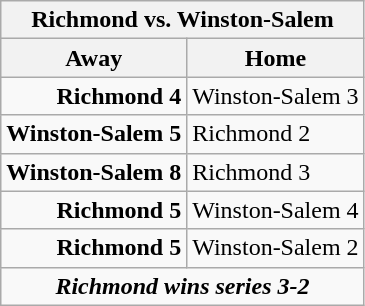<table class="wikitable">
<tr>
<th bgcolor="#DDDDDD" colspan="4">Richmond vs. Winston-Salem</th>
</tr>
<tr>
<th>Away</th>
<th>Home</th>
</tr>
<tr>
<td align="right"><strong>Richmond 4</strong></td>
<td>Winston-Salem 3</td>
</tr>
<tr>
<td align="right"><strong>Winston-Salem 5</strong></td>
<td>Richmond 2</td>
</tr>
<tr>
<td align="right"><strong>Winston-Salem 8</strong></td>
<td>Richmond 3</td>
</tr>
<tr>
<td align="right"><strong>Richmond 5</strong></td>
<td>Winston-Salem 4</td>
</tr>
<tr>
<td align="right"><strong>Richmond 5</strong></td>
<td>Winston-Salem 2</td>
</tr>
<tr align="center">
<td colspan="4"><strong><em>Richmond wins series 3-2</em></strong></td>
</tr>
</table>
